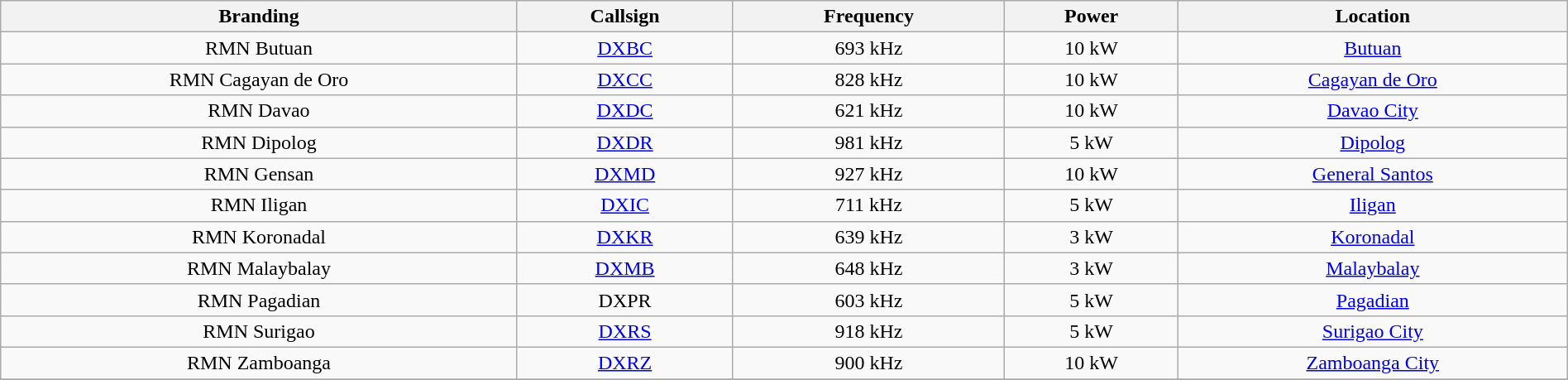<table class="wikitable sortable" style="width:100%; text-align:center;">
<tr>
<th>Branding</th>
<th>Callsign</th>
<th>Frequency</th>
<th>Power</th>
<th>Location</th>
</tr>
<tr>
<td>RMN Butuan</td>
<td><a href='#'>DXBC</a></td>
<td>693 kHz</td>
<td>10 kW</td>
<td><a href='#'>Butuan</a></td>
</tr>
<tr>
<td>RMN Cagayan de Oro</td>
<td><a href='#'>DXCC</a></td>
<td>828 kHz</td>
<td>10 kW</td>
<td><a href='#'>Cagayan de Oro</a></td>
</tr>
<tr>
<td>RMN Davao</td>
<td><a href='#'>DXDC</a></td>
<td>621 kHz</td>
<td>10 kW</td>
<td><a href='#'>Davao City</a></td>
</tr>
<tr>
<td>RMN Dipolog</td>
<td><a href='#'>DXDR</a></td>
<td>981 kHz</td>
<td>5 kW</td>
<td><a href='#'>Dipolog</a></td>
</tr>
<tr>
<td>RMN Gensan</td>
<td><a href='#'>DXMD</a></td>
<td>927 kHz</td>
<td>10 kW</td>
<td><a href='#'>General Santos</a></td>
</tr>
<tr>
<td>RMN Iligan</td>
<td><a href='#'>DXIC</a></td>
<td>711 kHz</td>
<td>5 kW</td>
<td><a href='#'>Iligan</a></td>
</tr>
<tr>
<td>RMN Koronadal</td>
<td><a href='#'>DXKR</a></td>
<td>639 kHz</td>
<td>3 kW</td>
<td><a href='#'>Koronadal</a></td>
</tr>
<tr>
<td>RMN Malaybalay</td>
<td><a href='#'>DXMB</a></td>
<td>648 kHz</td>
<td>3 kW</td>
<td><a href='#'>Malaybalay</a></td>
</tr>
<tr>
<td>RMN Pagadian</td>
<td>DXPR</td>
<td>603 kHz</td>
<td>5 kW</td>
<td><a href='#'>Pagadian</a></td>
</tr>
<tr>
<td>RMN Surigao</td>
<td><a href='#'>DXRS</a></td>
<td>918 kHz</td>
<td>5 kW</td>
<td><a href='#'>Surigao City</a></td>
</tr>
<tr>
<td>RMN Zamboanga</td>
<td><a href='#'>DXRZ</a></td>
<td>900 kHz</td>
<td>10 kW</td>
<td><a href='#'>Zamboanga City</a></td>
</tr>
<tr>
</tr>
</table>
